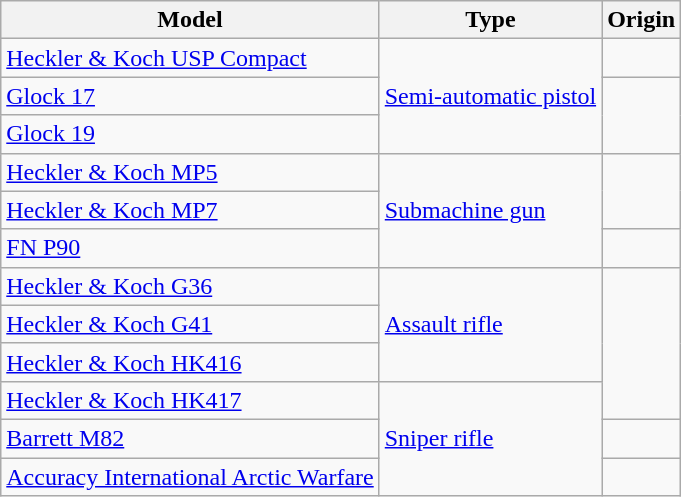<table class="wikitable">
<tr>
<th>Model</th>
<th>Type</th>
<th>Origin</th>
</tr>
<tr>
<td><a href='#'>Heckler & Koch USP Compact</a></td>
<td rowspan="3"><a href='#'>Semi-automatic pistol</a></td>
<td></td>
</tr>
<tr>
<td><a href='#'>Glock 17</a></td>
<td rowspan="2"></td>
</tr>
<tr>
<td><a href='#'>Glock 19</a></td>
</tr>
<tr>
<td><a href='#'>Heckler & Koch MP5</a></td>
<td rowspan="3"><a href='#'>Submachine gun</a></td>
<td rowspan="2"></td>
</tr>
<tr>
<td><a href='#'>Heckler & Koch MP7</a></td>
</tr>
<tr>
<td><a href='#'>FN P90</a></td>
<td></td>
</tr>
<tr>
<td><a href='#'>Heckler & Koch G36</a></td>
<td rowspan="3"><a href='#'>Assault rifle</a></td>
<td rowspan="4"></td>
</tr>
<tr>
<td><a href='#'>Heckler & Koch G41</a></td>
</tr>
<tr>
<td><a href='#'>Heckler & Koch HK416</a></td>
</tr>
<tr>
<td><a href='#'>Heckler & Koch HK417</a></td>
<td rowspan="3"><a href='#'>Sniper rifle</a></td>
</tr>
<tr>
<td><a href='#'>Barrett M82</a></td>
<td></td>
</tr>
<tr>
<td><a href='#'>Accuracy International Arctic Warfare</a></td>
<td></td>
</tr>
</table>
